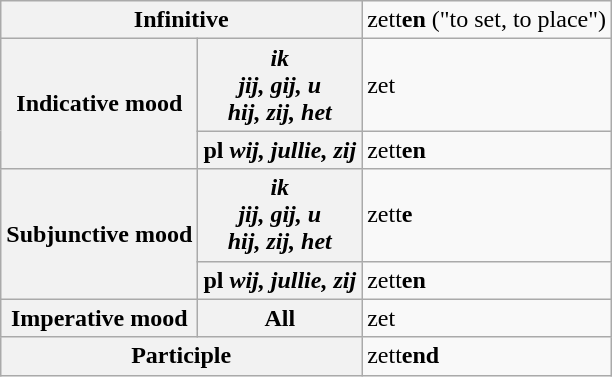<table class="wikitable">
<tr>
<th colspan="2">Infinitive</th>
<td>zett<strong>en</strong> ("to set, to place")</td>
</tr>
<tr>
<th rowspan="2">Indicative mood</th>
<th><em>ik<br>jij, gij, u<br>hij, zij, het</em></th>
<td>zet</td>
</tr>
<tr>
<th>pl <em>wij, jullie, zij</em></th>
<td>zett<strong>en</strong></td>
</tr>
<tr>
<th rowspan="2">Subjunctive mood</th>
<th><em>ik<br>jij, gij, u<br>hij, zij, het</em></th>
<td>zett<strong>e</strong></td>
</tr>
<tr>
<th>pl <em>wij, jullie, zij</em></th>
<td>zett<strong>en</strong></td>
</tr>
<tr>
<th>Imperative mood</th>
<th>All</th>
<td>zet</td>
</tr>
<tr>
<th colspan="2">Participle</th>
<td>zett<strong>end</strong></td>
</tr>
</table>
